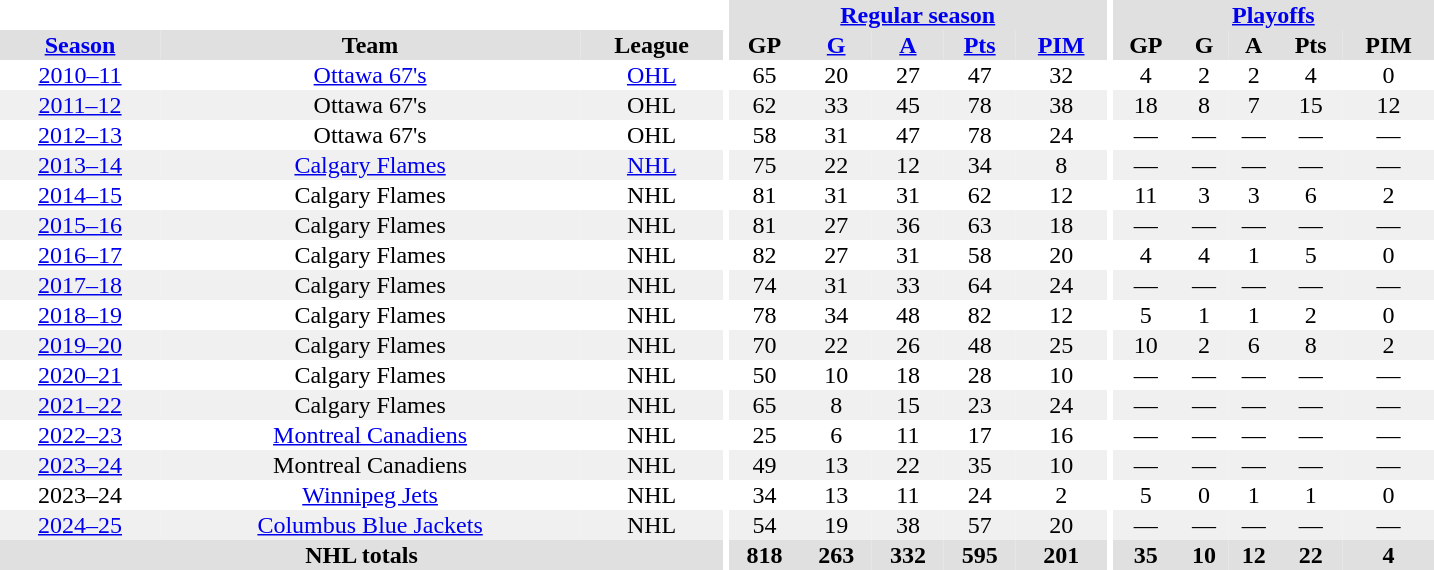<table border="0" cellpadding="1" cellspacing="0" style="text-align:center; width:60em;">
<tr bgcolor="#e0e0e0">
<th colspan="3" bgcolor="#ffffff"></th>
<th rowspan="99" bgcolor="#ffffff"></th>
<th colspan="5"><a href='#'>Regular season</a></th>
<th rowspan="99" bgcolor="#ffffff"></th>
<th colspan="5"><a href='#'>Playoffs</a></th>
</tr>
<tr bgcolor="#e0e0e0">
<th><a href='#'>Season</a></th>
<th>Team</th>
<th>League</th>
<th>GP</th>
<th><a href='#'>G</a></th>
<th><a href='#'>A</a></th>
<th><a href='#'>Pts</a></th>
<th><a href='#'>PIM</a></th>
<th>GP</th>
<th>G</th>
<th>A</th>
<th>Pts</th>
<th>PIM</th>
</tr>
<tr>
<td><a href='#'>2010–11</a></td>
<td><a href='#'>Ottawa 67's</a></td>
<td><a href='#'>OHL</a></td>
<td>65</td>
<td>20</td>
<td>27</td>
<td>47</td>
<td>32</td>
<td>4</td>
<td>2</td>
<td>2</td>
<td>4</td>
<td>0</td>
</tr>
<tr bgcolor="#f0f0f0">
<td><a href='#'>2011–12</a></td>
<td>Ottawa 67's</td>
<td>OHL</td>
<td>62</td>
<td>33</td>
<td>45</td>
<td>78</td>
<td>38</td>
<td>18</td>
<td>8</td>
<td>7</td>
<td>15</td>
<td>12</td>
</tr>
<tr>
<td><a href='#'>2012–13</a></td>
<td>Ottawa 67's</td>
<td>OHL</td>
<td>58</td>
<td>31</td>
<td>47</td>
<td>78</td>
<td>24</td>
<td>—</td>
<td>—</td>
<td>—</td>
<td>—</td>
<td>—</td>
</tr>
<tr bgcolor="#f0f0f0">
<td><a href='#'>2013–14</a></td>
<td><a href='#'>Calgary Flames</a></td>
<td><a href='#'>NHL</a></td>
<td>75</td>
<td>22</td>
<td>12</td>
<td>34</td>
<td>8</td>
<td>—</td>
<td>—</td>
<td>—</td>
<td>—</td>
<td>—</td>
</tr>
<tr>
<td><a href='#'>2014–15</a></td>
<td>Calgary Flames</td>
<td>NHL</td>
<td>81</td>
<td>31</td>
<td>31</td>
<td>62</td>
<td>12</td>
<td>11</td>
<td>3</td>
<td>3</td>
<td>6</td>
<td>2</td>
<td></td>
</tr>
<tr bgcolor="#f0f0f0">
<td><a href='#'>2015–16</a></td>
<td>Calgary Flames</td>
<td>NHL</td>
<td>81</td>
<td>27</td>
<td>36</td>
<td>63</td>
<td>18</td>
<td>—</td>
<td>—</td>
<td>—</td>
<td>—</td>
<td>—</td>
</tr>
<tr>
<td><a href='#'>2016–17</a></td>
<td>Calgary Flames</td>
<td>NHL</td>
<td>82</td>
<td>27</td>
<td>31</td>
<td>58</td>
<td>20</td>
<td>4</td>
<td>4</td>
<td>1</td>
<td>5</td>
<td>0</td>
</tr>
<tr bgcolor="#f0f0f0">
<td><a href='#'>2017–18</a></td>
<td>Calgary Flames</td>
<td>NHL</td>
<td>74</td>
<td>31</td>
<td>33</td>
<td>64</td>
<td>24</td>
<td>—</td>
<td>—</td>
<td>—</td>
<td>—</td>
<td>—</td>
</tr>
<tr>
<td><a href='#'>2018–19</a></td>
<td>Calgary Flames</td>
<td>NHL</td>
<td>78</td>
<td>34</td>
<td>48</td>
<td>82</td>
<td>12</td>
<td>5</td>
<td>1</td>
<td>1</td>
<td>2</td>
<td>0</td>
</tr>
<tr bgcolor="#f0f0f0">
<td><a href='#'>2019–20</a></td>
<td>Calgary Flames</td>
<td>NHL</td>
<td>70</td>
<td>22</td>
<td>26</td>
<td>48</td>
<td>25</td>
<td>10</td>
<td>2</td>
<td>6</td>
<td>8</td>
<td>2</td>
</tr>
<tr>
<td><a href='#'>2020–21</a></td>
<td>Calgary Flames</td>
<td>NHL</td>
<td>50</td>
<td>10</td>
<td>18</td>
<td>28</td>
<td>10</td>
<td>—</td>
<td>—</td>
<td>—</td>
<td>—</td>
<td>—</td>
</tr>
<tr bgcolor="#f0f0f0">
<td><a href='#'>2021–22</a></td>
<td>Calgary Flames</td>
<td>NHL</td>
<td>65</td>
<td>8</td>
<td>15</td>
<td>23</td>
<td>24</td>
<td>—</td>
<td>—</td>
<td>—</td>
<td>—</td>
<td>—</td>
</tr>
<tr>
<td><a href='#'>2022–23</a></td>
<td><a href='#'>Montreal Canadiens</a></td>
<td>NHL</td>
<td>25</td>
<td>6</td>
<td>11</td>
<td>17</td>
<td>16</td>
<td>—</td>
<td>—</td>
<td>—</td>
<td>—</td>
<td>—</td>
</tr>
<tr bgcolor="#f0f0f0">
<td><a href='#'>2023–24</a></td>
<td>Montreal Canadiens</td>
<td>NHL</td>
<td>49</td>
<td>13</td>
<td>22</td>
<td>35</td>
<td>10</td>
<td>—</td>
<td>—</td>
<td>—</td>
<td>—</td>
<td>—</td>
</tr>
<tr>
<td>2023–24</td>
<td><a href='#'>Winnipeg Jets</a></td>
<td>NHL</td>
<td>34</td>
<td>13</td>
<td>11</td>
<td>24</td>
<td>2</td>
<td>5</td>
<td>0</td>
<td>1</td>
<td>1</td>
<td>0</td>
</tr>
<tr bgcolor="#f0f0f0">
<td><a href='#'>2024–25</a></td>
<td><a href='#'>Columbus Blue Jackets</a></td>
<td>NHL</td>
<td>54</td>
<td>19</td>
<td>38</td>
<td>57</td>
<td>20</td>
<td>—</td>
<td>—</td>
<td>—</td>
<td>—</td>
<td>—</td>
</tr>
<tr bgcolor="#e0e0e0">
<th colspan="3">NHL totals</th>
<th>818</th>
<th>263</th>
<th>332</th>
<th>595</th>
<th>201</th>
<th>35</th>
<th>10</th>
<th>12</th>
<th>22</th>
<th>4</th>
</tr>
</table>
